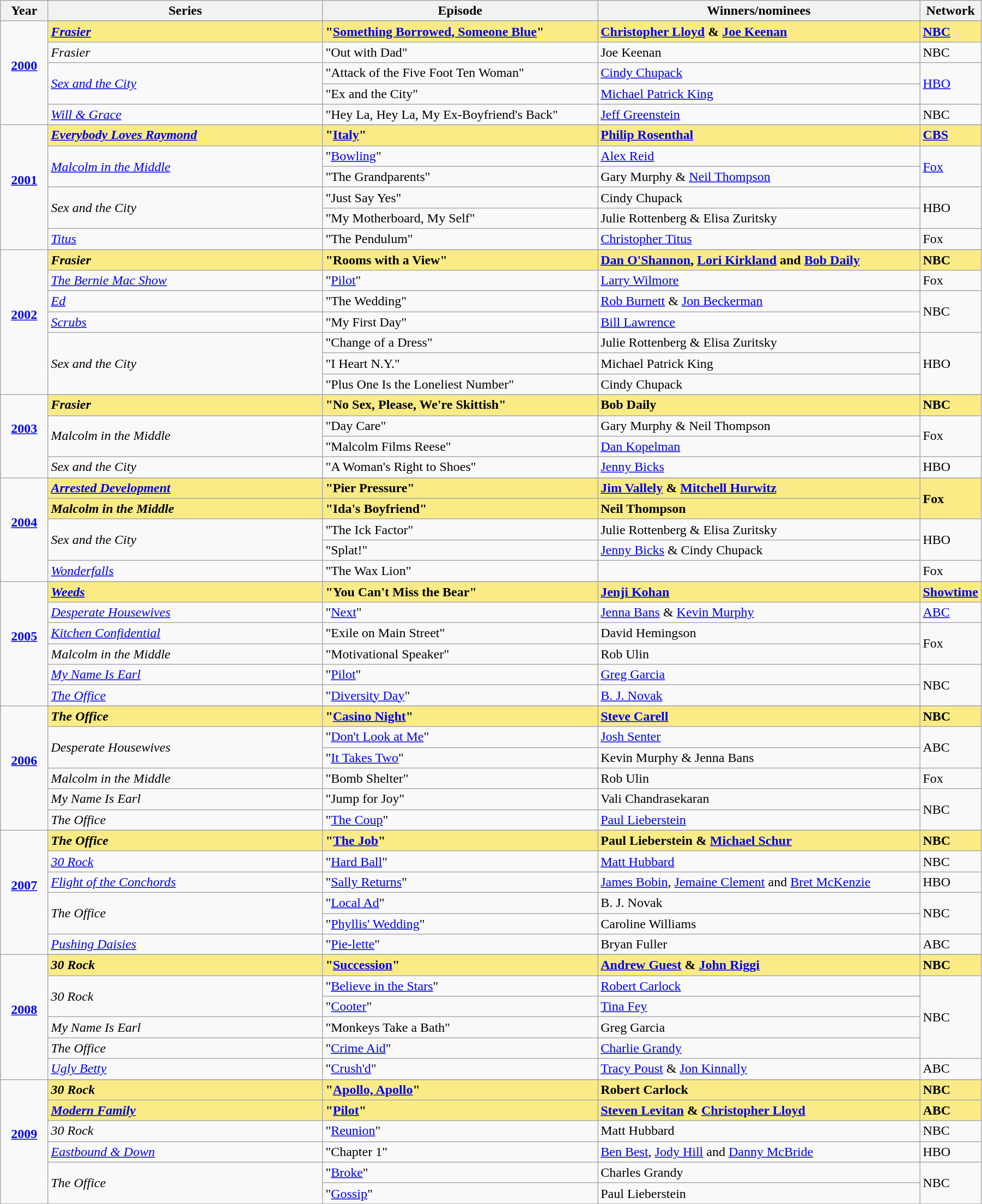<table class="wikitable" width="95%" cellpadding="4">
<tr>
<th width="5%">Year</th>
<th width="30%">Series</th>
<th width="30%">Episode</th>
<th width="40%">Winners/nominees</th>
<th width="10%">Network</th>
</tr>
<tr>
<td rowspan=6 style="text-align:center"><strong><a href='#'>2000</a></strong><br> <br></td>
</tr>
<tr style="background:#FAEB86">
<td><strong><em><a href='#'>Frasier</a></em></strong></td>
<td><strong>"<a href='#'>Something Borrowed, Someone Blue</a>"</strong></td>
<td><strong><a href='#'>Christopher Lloyd</a> & <a href='#'>Joe Keenan</a></strong></td>
<td><strong><a href='#'>NBC</a></strong></td>
</tr>
<tr>
<td><em>Frasier</em></td>
<td>"Out with Dad"</td>
<td>Joe Keenan</td>
<td>NBC</td>
</tr>
<tr>
<td rowspan=2><em><a href='#'>Sex and the City</a></em></td>
<td>"Attack of the Five Foot Ten Woman"</td>
<td><a href='#'>Cindy Chupack</a></td>
<td rowspan=2><a href='#'>HBO</a></td>
</tr>
<tr>
<td>"Ex and the City"</td>
<td><a href='#'>Michael Patrick King</a></td>
</tr>
<tr>
<td><em><a href='#'>Will & Grace</a></em></td>
<td>"Hey La, Hey La, My Ex-Boyfriend's Back"</td>
<td><a href='#'>Jeff Greenstein</a></td>
<td>NBC</td>
</tr>
<tr>
<td rowspan=7 style="text-align:center"><strong><a href='#'>2001</a></strong><br> <br></td>
</tr>
<tr style="background:#FAEB86;">
<td><strong><em><a href='#'>Everybody Loves Raymond</a></em></strong></td>
<td><strong>"<a href='#'>Italy</a>"</strong></td>
<td><strong><a href='#'>Philip Rosenthal</a></strong></td>
<td><strong><a href='#'>CBS</a></strong></td>
</tr>
<tr>
<td rowspan=2><em><a href='#'>Malcolm in the Middle</a></em></td>
<td>"<a href='#'>Bowling</a>"</td>
<td><a href='#'>Alex Reid</a></td>
<td rowspan=2><a href='#'>Fox</a></td>
</tr>
<tr>
<td>"The Grandparents"</td>
<td>Gary Murphy & <a href='#'>Neil Thompson</a></td>
</tr>
<tr>
<td rowspan=2><em>Sex and the City</em></td>
<td>"Just Say Yes"</td>
<td>Cindy Chupack</td>
<td rowspan=2>HBO</td>
</tr>
<tr>
<td>"My Motherboard, My Self"</td>
<td>Julie Rottenberg & Elisa Zuritsky</td>
</tr>
<tr>
<td><em><a href='#'>Titus</a></em></td>
<td>"The Pendulum"</td>
<td><a href='#'>Christopher Titus</a></td>
<td>Fox</td>
</tr>
<tr>
<td rowspan=8 style="text-align:center"><strong><a href='#'>2002</a></strong><br> <br></td>
</tr>
<tr style="background:#FAEB86">
<td><strong><em>Frasier</em></strong></td>
<td><strong>"Rooms with a View"</strong></td>
<td><strong><a href='#'>Dan O'Shannon</a>, <a href='#'>Lori Kirkland</a> and <a href='#'>Bob Daily</a></strong></td>
<td><strong>NBC</strong></td>
</tr>
<tr>
<td><em><a href='#'>The Bernie Mac Show</a></em></td>
<td>"<a href='#'>Pilot</a>"</td>
<td><a href='#'>Larry Wilmore</a></td>
<td>Fox</td>
</tr>
<tr>
<td><em><a href='#'>Ed</a></em></td>
<td>"The Wedding"</td>
<td><a href='#'>Rob Burnett</a> & <a href='#'>Jon Beckerman</a></td>
<td rowspan=2>NBC</td>
</tr>
<tr>
<td><em><a href='#'>Scrubs</a></em></td>
<td>"My First Day"</td>
<td><a href='#'>Bill Lawrence</a></td>
</tr>
<tr>
<td rowspan=3><em>Sex and the City</em></td>
<td>"Change of a Dress"</td>
<td>Julie Rottenberg & Elisa Zuritsky</td>
<td rowspan=3>HBO</td>
</tr>
<tr>
<td>"I Heart N.Y."</td>
<td>Michael Patrick King</td>
</tr>
<tr>
<td>"Plus One Is the Loneliest Number"</td>
<td>Cindy Chupack</td>
</tr>
<tr>
<td rowspan=5 style="text-align:center"><strong><a href='#'>2003</a></strong><br> <br></td>
</tr>
<tr style="background:#FAEB86">
<td><strong><em>Frasier</em></strong></td>
<td><strong>"No Sex, Please, We're Skittish"</strong></td>
<td><strong>Bob Daily</strong></td>
<td><strong>NBC</strong></td>
</tr>
<tr>
<td rowspan=2><em>Malcolm in the Middle</em></td>
<td>"Day Care"</td>
<td>Gary Murphy & Neil Thompson</td>
<td rowspan=2>Fox</td>
</tr>
<tr>
<td>"Malcolm Films Reese"</td>
<td><a href='#'>Dan Kopelman</a></td>
</tr>
<tr>
<td><em>Sex and the City</em></td>
<td>"A Woman's Right to Shoes"</td>
<td><a href='#'>Jenny Bicks</a></td>
<td>HBO</td>
</tr>
<tr>
<td rowspan=6 style="text-align:center"><strong><a href='#'>2004</a></strong><br> <br></td>
</tr>
<tr style="background:#FAEB86">
<td><strong><em><a href='#'>Arrested Development</a></em></strong></td>
<td><strong>"Pier Pressure"</strong></td>
<td><strong><a href='#'>Jim Vallely</a> & <a href='#'>Mitchell Hurwitz</a></strong></td>
<td rowspan=2><strong>Fox</strong></td>
</tr>
<tr style="background:#FAEB86">
<td><strong><em>Malcolm in the Middle</em></strong></td>
<td><strong>"Ida's Boyfriend"</strong></td>
<td><strong>Neil Thompson</strong></td>
</tr>
<tr>
<td rowspan=2><em>Sex and the City</em></td>
<td>"The Ick Factor"</td>
<td>Julie Rottenberg & Elisa Zuritsky</td>
<td rowspan=2>HBO</td>
</tr>
<tr>
<td>"Splat!"</td>
<td><a href='#'>Jenny Bicks</a> & Cindy Chupack</td>
</tr>
<tr>
<td><em><a href='#'>Wonderfalls</a></em></td>
<td>"The Wax Lion"</td>
<td></td>
<td>Fox</td>
</tr>
<tr>
<td rowspan=7 style="text-align:center"><strong><a href='#'>2005</a></strong><br> <br></td>
</tr>
<tr style="background:#FAEB86">
<td><strong><em><a href='#'>Weeds</a></em></strong></td>
<td><strong>"You Can't Miss the Bear"</strong></td>
<td><strong><a href='#'>Jenji Kohan</a></strong></td>
<td><strong><a href='#'>Showtime</a></strong></td>
</tr>
<tr>
<td><em><a href='#'>Desperate Housewives</a></em></td>
<td>"<a href='#'>Next</a>"</td>
<td><a href='#'>Jenna Bans</a> & <a href='#'>Kevin Murphy</a></td>
<td><a href='#'>ABC</a></td>
</tr>
<tr>
<td><em><a href='#'>Kitchen Confidential</a></em></td>
<td>"Exile on Main Street"</td>
<td>David Hemingson</td>
<td rowspan=2>Fox</td>
</tr>
<tr>
<td><em>Malcolm in the Middle</em></td>
<td>"Motivational Speaker"</td>
<td>Rob Ulin</td>
</tr>
<tr>
<td><em><a href='#'>My Name Is Earl</a></em></td>
<td>"<a href='#'>Pilot</a>"</td>
<td><a href='#'>Greg Garcia</a></td>
<td rowspan=2>NBC</td>
</tr>
<tr>
<td><em><a href='#'>The Office</a></em></td>
<td>"<a href='#'>Diversity Day</a>"</td>
<td><a href='#'>B. J. Novak</a></td>
</tr>
<tr>
<td rowspan=7 style="text-align:center"><strong><a href='#'>2006</a></strong><br> <br></td>
</tr>
<tr style="background:#FAEB86">
<td><strong><em>The Office</em></strong></td>
<td><strong>"<a href='#'>Casino Night</a>"</strong></td>
<td><strong><a href='#'>Steve Carell</a></strong></td>
<td><strong>NBC</strong></td>
</tr>
<tr>
<td rowspan=2><em>Desperate Housewives</em></td>
<td>"<a href='#'>Don't Look at Me</a>"</td>
<td><a href='#'>Josh Senter</a></td>
<td rowspan=2>ABC</td>
</tr>
<tr>
<td>"<a href='#'>It Takes Two</a>"</td>
<td>Kevin Murphy & Jenna Bans</td>
</tr>
<tr>
<td><em>Malcolm in the Middle</em></td>
<td>"Bomb Shelter"</td>
<td>Rob Ulin</td>
<td>Fox</td>
</tr>
<tr>
<td><em>My Name Is Earl</em></td>
<td>"Jump for Joy"</td>
<td>Vali Chandrasekaran</td>
<td rowspan=2>NBC</td>
</tr>
<tr>
<td><em>The Office</em></td>
<td>"<a href='#'>The Coup</a>"</td>
<td><a href='#'>Paul Lieberstein</a></td>
</tr>
<tr>
<td rowspan=7 style="text-align:center"><strong><a href='#'>2007</a></strong><br> <br></td>
</tr>
<tr style="background:#FAEB86">
<td><strong><em>The Office</em></strong></td>
<td><strong>"<a href='#'>The Job</a>"</strong></td>
<td><strong>Paul Lieberstein & <a href='#'>Michael Schur</a></strong></td>
<td><strong>NBC</strong></td>
</tr>
<tr>
<td><em><a href='#'>30 Rock</a></em></td>
<td>"<a href='#'>Hard Ball</a>"</td>
<td><a href='#'>Matt Hubbard</a></td>
<td>NBC</td>
</tr>
<tr>
<td><em><a href='#'>Flight of the Conchords</a></em></td>
<td>"<a href='#'>Sally Returns</a>"</td>
<td><a href='#'>James Bobin</a>, <a href='#'>Jemaine Clement</a> and <a href='#'>Bret McKenzie</a></td>
<td>HBO</td>
</tr>
<tr>
<td rowspan=2><em>The Office</em></td>
<td>"<a href='#'>Local Ad</a>"</td>
<td>B. J. Novak</td>
<td rowspan=2>NBC</td>
</tr>
<tr>
<td>"<a href='#'>Phyllis' Wedding</a>"</td>
<td>Caroline Williams</td>
</tr>
<tr>
<td><em><a href='#'>Pushing Daisies</a></em></td>
<td>"<a href='#'>Pie-lette</a>"</td>
<td>Bryan Fuller</td>
<td>ABC</td>
</tr>
<tr>
<td rowspan=7 style="text-align:center"><strong><a href='#'>2008</a></strong><br> <br></td>
</tr>
<tr style="background:#FAEB86">
<td><strong><em>30 Rock</em></strong></td>
<td><strong>"<a href='#'>Succession</a>"</strong></td>
<td><strong><a href='#'>Andrew Guest</a> & <a href='#'>John Riggi</a></strong></td>
<td><strong>NBC</strong></td>
</tr>
<tr>
<td rowspan=2><em>30 Rock</em></td>
<td>"<a href='#'>Believe in the Stars</a>"</td>
<td><a href='#'>Robert Carlock</a></td>
<td rowspan=4>NBC</td>
</tr>
<tr>
<td>"<a href='#'>Cooter</a>"</td>
<td><a href='#'>Tina Fey</a></td>
</tr>
<tr>
<td><em>My Name Is Earl</em></td>
<td>"Monkeys Take a Bath"</td>
<td>Greg Garcia</td>
</tr>
<tr>
<td><em>The Office</em></td>
<td>"<a href='#'>Crime Aid</a>"</td>
<td><a href='#'>Charlie Grandy</a></td>
</tr>
<tr>
<td><em><a href='#'>Ugly Betty</a></em></td>
<td>"<a href='#'>Crush'd</a>"</td>
<td><a href='#'>Tracy Poust</a> & <a href='#'>Jon Kinnally</a></td>
<td>ABC</td>
</tr>
<tr>
<td rowspan=7 style="text-align:center"><strong><a href='#'>2009</a></strong><br> <br></td>
</tr>
<tr style="background:#FAEB86">
<td><strong><em>30 Rock</em></strong></td>
<td><strong>"<a href='#'>Apollo, Apollo</a>"</strong></td>
<td><strong>Robert Carlock</strong></td>
<td><strong>NBC</strong></td>
</tr>
<tr style="background:#FAEB86">
<td><strong><em><a href='#'>Modern Family</a></em></strong></td>
<td><strong>"<a href='#'>Pilot</a>"</strong></td>
<td><strong><a href='#'>Steven Levitan</a> & <a href='#'>Christopher Lloyd</a></strong></td>
<td><strong>ABC</strong></td>
</tr>
<tr>
<td><em>30 Rock</em></td>
<td>"<a href='#'>Reunion</a>"</td>
<td>Matt Hubbard</td>
<td>NBC</td>
</tr>
<tr>
<td><em><a href='#'>Eastbound & Down</a></em></td>
<td>"Chapter 1"</td>
<td><a href='#'>Ben Best</a>, <a href='#'>Jody Hill</a> and <a href='#'>Danny McBride</a></td>
<td>HBO</td>
</tr>
<tr>
<td rowspan=2><em>The Office</em></td>
<td>"<a href='#'>Broke</a>"</td>
<td>Charles Grandy</td>
<td rowspan=2>NBC</td>
</tr>
<tr>
<td>"<a href='#'>Gossip</a>"</td>
<td>Paul Lieberstein</td>
</tr>
</table>
